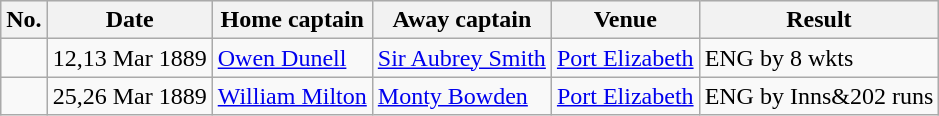<table class="wikitable">
<tr style="background:#efefef;">
<th>No.</th>
<th>Date</th>
<th>Home captain</th>
<th>Away captain</th>
<th>Venue</th>
<th>Result</th>
</tr>
<tr>
<td></td>
<td>12,13 Mar 1889</td>
<td><a href='#'>Owen Dunell</a></td>
<td><a href='#'>Sir Aubrey Smith</a></td>
<td><a href='#'>Port Elizabeth</a></td>
<td>ENG by 8 wkts</td>
</tr>
<tr>
<td></td>
<td>25,26 Mar 1889</td>
<td><a href='#'>William Milton</a></td>
<td><a href='#'>Monty Bowden</a></td>
<td><a href='#'>Port Elizabeth</a></td>
<td>ENG by Inns&202 runs</td>
</tr>
</table>
